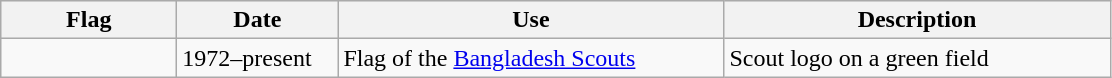<table class="wikitable">
<tr style="background:#efefef;">
<th style="width:110px;">Flag</th>
<th style="width:100px;">Date</th>
<th style="width:250px;">Use</th>
<th style="width:250px;">Description</th>
</tr>
<tr>
<td></td>
<td>1972–present</td>
<td>Flag of the <a href='#'>Bangladesh Scouts</a></td>
<td>Scout logo on a green field</td>
</tr>
</table>
